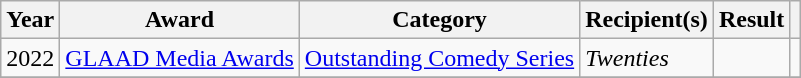<table class="wikitable plainrowheaders sortable">
<tr>
<th scope="col">Year</th>
<th scope="col">Award</th>
<th scope="col">Category</th>
<th scope="col">Recipient(s)</th>
<th scope="col">Result</th>
<th scope="col" class="unsortable"></th>
</tr>
<tr>
<td>2022</td>
<td><a href='#'>GLAAD Media Awards</a></td>
<td><a href='#'>Outstanding Comedy Series</a></td>
<td><em>Twenties</em></td>
<td></td>
<td></td>
</tr>
<tr>
</tr>
</table>
